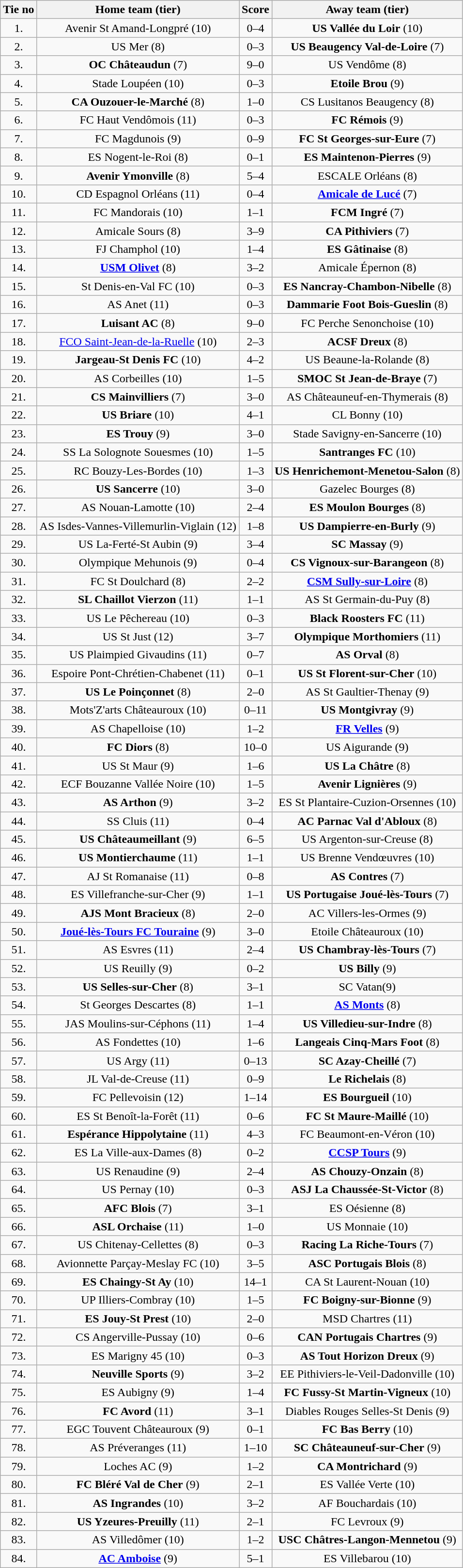<table class="wikitable" style="text-align: center">
<tr>
<th>Tie no</th>
<th>Home team (tier)</th>
<th>Score</th>
<th>Away team (tier)</th>
</tr>
<tr>
<td>1.</td>
<td>Avenir St Amand-Longpré (10)</td>
<td>0–4</td>
<td><strong>US Vallée du Loir</strong> (10)</td>
</tr>
<tr>
<td>2.</td>
<td>US Mer (8)</td>
<td>0–3</td>
<td><strong>US Beaugency Val-de-Loire</strong> (7)</td>
</tr>
<tr>
<td>3.</td>
<td><strong>OC Châteaudun</strong> (7)</td>
<td>9–0</td>
<td>US Vendôme (8)</td>
</tr>
<tr>
<td>4.</td>
<td>Stade Loupéen (10)</td>
<td>0–3 </td>
<td><strong>Etoile Brou</strong> (9)</td>
</tr>
<tr>
<td>5.</td>
<td><strong>CA Ouzouer-le-Marché</strong> (8)</td>
<td>1–0</td>
<td>CS Lusitanos Beaugency (8)</td>
</tr>
<tr>
<td>6.</td>
<td>FC Haut Vendômois (11)</td>
<td>0–3</td>
<td><strong>FC Rémois</strong> (9)</td>
</tr>
<tr>
<td>7.</td>
<td>FC Magdunois (9)</td>
<td>0–9</td>
<td><strong>FC St Georges-sur-Eure</strong> (7)</td>
</tr>
<tr>
<td>8.</td>
<td>ES Nogent-le-Roi (8)</td>
<td>0–1</td>
<td><strong>ES Maintenon-Pierres</strong> (9)</td>
</tr>
<tr>
<td>9.</td>
<td><strong>Avenir Ymonville</strong> (8)</td>
<td>5–4 </td>
<td>ESCALE Orléans (8)</td>
</tr>
<tr>
<td>10.</td>
<td>CD Espagnol Orléans (11)</td>
<td>0–4</td>
<td><strong><a href='#'>Amicale de Lucé</a></strong> (7)</td>
</tr>
<tr>
<td>11.</td>
<td>FC Mandorais (10)</td>
<td>1–1 </td>
<td><strong>FCM Ingré</strong> (7)</td>
</tr>
<tr>
<td>12.</td>
<td>Amicale Sours (8)</td>
<td>3–9</td>
<td><strong>CA Pithiviers</strong> (7)</td>
</tr>
<tr>
<td>13.</td>
<td>FJ Champhol (10)</td>
<td>1–4</td>
<td><strong>ES Gâtinaise</strong> (8)</td>
</tr>
<tr>
<td>14.</td>
<td><strong><a href='#'>USM Olivet</a></strong> (8)</td>
<td>3–2</td>
<td>Amicale Épernon (8)</td>
</tr>
<tr>
<td>15.</td>
<td>St Denis-en-Val FC (10)</td>
<td>0–3</td>
<td><strong>ES Nancray-Chambon-Nibelle</strong> (8)</td>
</tr>
<tr>
<td>16.</td>
<td>AS Anet (11)</td>
<td>0–3 </td>
<td><strong>Dammarie Foot Bois-Gueslin</strong> (8)</td>
</tr>
<tr>
<td>17.</td>
<td><strong>Luisant AC</strong> (8)</td>
<td>9–0</td>
<td>FC Perche Senonchoise (10)</td>
</tr>
<tr>
<td>18.</td>
<td><a href='#'>FCO Saint-Jean-de-la-Ruelle</a> (10)</td>
<td>2–3 </td>
<td><strong>ACSF Dreux</strong> (8)</td>
</tr>
<tr>
<td>19.</td>
<td><strong>Jargeau-St Denis FC</strong> (10)</td>
<td>4–2 </td>
<td>US Beaune-la-Rolande (8)</td>
</tr>
<tr>
<td>20.</td>
<td>AS Corbeilles (10)</td>
<td>1–5</td>
<td><strong>SMOC St Jean-de-Braye</strong> (7)</td>
</tr>
<tr>
<td>21.</td>
<td><strong>CS Mainvilliers</strong> (7)</td>
<td>3–0</td>
<td>AS Châteauneuf-en-Thymerais (8)</td>
</tr>
<tr>
<td>22.</td>
<td><strong>US Briare</strong> (10)</td>
<td>4–1</td>
<td>CL Bonny (10)</td>
</tr>
<tr>
<td>23.</td>
<td><strong>ES Trouy</strong> (9)</td>
<td>3–0</td>
<td>Stade Savigny-en-Sancerre (10)</td>
</tr>
<tr>
<td>24.</td>
<td>SS La Solognote Souesmes (10)</td>
<td>1–5</td>
<td><strong>Santranges FC</strong> (10)</td>
</tr>
<tr>
<td>25.</td>
<td>RC Bouzy-Les-Bordes (10)</td>
<td>1–3</td>
<td><strong>US Henrichemont-Menetou-Salon</strong> (8)</td>
</tr>
<tr>
<td>26.</td>
<td><strong>US Sancerre</strong> (10)</td>
<td>3–0 </td>
<td>Gazelec Bourges (8)</td>
</tr>
<tr>
<td>27.</td>
<td>AS Nouan-Lamotte (10)</td>
<td>2–4</td>
<td><strong>ES Moulon Bourges</strong> (8)</td>
</tr>
<tr>
<td>28.</td>
<td>AS Isdes-Vannes-Villemurlin-Viglain (12)</td>
<td>1–8</td>
<td><strong>US Dampierre-en-Burly</strong> (9)</td>
</tr>
<tr>
<td>29.</td>
<td>US La-Ferté-St Aubin (9)</td>
<td>3–4</td>
<td><strong>SC Massay</strong> (9)</td>
</tr>
<tr>
<td>30.</td>
<td>Olympique Mehunois (9)</td>
<td>0–4</td>
<td><strong>CS Vignoux-sur-Barangeon</strong> (8)</td>
</tr>
<tr>
<td>31.</td>
<td>FC St Doulchard (8)</td>
<td>2–2 </td>
<td><strong><a href='#'>CSM Sully-sur-Loire</a></strong> (8)</td>
</tr>
<tr>
<td>32.</td>
<td><strong>SL Chaillot Vierzon</strong> (11)</td>
<td>1–1 </td>
<td>AS St Germain-du-Puy (8)</td>
</tr>
<tr>
<td>33.</td>
<td>US Le Pêchereau (10)</td>
<td>0–3 </td>
<td><strong>Black Roosters FC</strong> (11)</td>
</tr>
<tr>
<td>34.</td>
<td>US St Just (12)</td>
<td>3–7</td>
<td><strong>Olympique Morthomiers</strong> (11)</td>
</tr>
<tr>
<td>35.</td>
<td>US Plaimpied Givaudins (11)</td>
<td>0–7</td>
<td><strong>AS Orval</strong> (8)</td>
</tr>
<tr>
<td>36.</td>
<td>Espoire Pont-Chrétien-Chabenet (11)</td>
<td>0–1</td>
<td><strong>US St Florent-sur-Cher</strong> (10)</td>
</tr>
<tr>
<td>37.</td>
<td><strong>US Le Poinçonnet</strong> (8)</td>
<td>2–0</td>
<td>AS St Gaultier-Thenay (9)</td>
</tr>
<tr>
<td>38.</td>
<td>Mots'Z'arts Châteauroux (10)</td>
<td>0–11</td>
<td><strong>US Montgivray</strong> (9)</td>
</tr>
<tr>
<td>39.</td>
<td>AS Chapelloise (10)</td>
<td>1–2</td>
<td><strong><a href='#'>FR Velles</a></strong> (9)</td>
</tr>
<tr>
<td>40.</td>
<td><strong>FC Diors</strong> (8)</td>
<td>10–0</td>
<td>US Aigurande (9)</td>
</tr>
<tr>
<td>41.</td>
<td>US St Maur (9)</td>
<td>1–6</td>
<td><strong>US La Châtre</strong> (8)</td>
</tr>
<tr>
<td>42.</td>
<td>ECF Bouzanne Vallée Noire (10)</td>
<td>1–5</td>
<td><strong>Avenir Lignières</strong> (9)</td>
</tr>
<tr>
<td>43.</td>
<td><strong>AS Arthon</strong> (9)</td>
<td>3–2 </td>
<td>ES St Plantaire-Cuzion-Orsennes (10)</td>
</tr>
<tr>
<td>44.</td>
<td>SS Cluis (11)</td>
<td>0–4</td>
<td><strong>AC Parnac Val d'Abloux</strong> (8)</td>
</tr>
<tr>
<td>45.</td>
<td><strong>US Châteaumeillant</strong> (9)</td>
<td>6–5</td>
<td>US Argenton-sur-Creuse (8)</td>
</tr>
<tr>
<td>46.</td>
<td><strong>US Montierchaume</strong> (11)</td>
<td>1–1 </td>
<td>US Brenne Vendœuvres (10)</td>
</tr>
<tr>
<td>47.</td>
<td>AJ St Romanaise (11)</td>
<td>0–8</td>
<td><strong>AS Contres</strong> (7)</td>
</tr>
<tr>
<td>48.</td>
<td>ES Villefranche-sur-Cher (9)</td>
<td>1–1 </td>
<td><strong>US Portugaise Joué-lès-Tours</strong> (7)</td>
</tr>
<tr>
<td>49.</td>
<td><strong>AJS Mont Bracieux</strong> (8)</td>
<td>2–0</td>
<td>AC Villers-les-Ormes (9)</td>
</tr>
<tr>
<td>50.</td>
<td><strong><a href='#'>Joué-lès-Tours FC Touraine</a></strong> (9)</td>
<td>3–0</td>
<td>Etoile Châteauroux (10)</td>
</tr>
<tr>
<td>51.</td>
<td>AS Esvres (11)</td>
<td>2–4</td>
<td><strong>US Chambray-lès-Tours</strong> (7)</td>
</tr>
<tr>
<td>52.</td>
<td>US Reuilly (9)</td>
<td>0–2</td>
<td><strong>US Billy</strong> (9)</td>
</tr>
<tr>
<td>53.</td>
<td><strong>US Selles-sur-Cher</strong> (8)</td>
<td>3–1</td>
<td>SC Vatan(9)</td>
</tr>
<tr>
<td>54.</td>
<td>St Georges Descartes (8)</td>
<td>1–1 </td>
<td><strong><a href='#'>AS Monts</a></strong> (8)</td>
</tr>
<tr>
<td>55.</td>
<td>JAS Moulins-sur-Céphons (11)</td>
<td>1–4</td>
<td><strong>US Villedieu-sur-Indre</strong> (8)</td>
</tr>
<tr>
<td>56.</td>
<td>AS Fondettes (10)</td>
<td>1–6</td>
<td><strong>Langeais Cinq-Mars Foot</strong> (8)</td>
</tr>
<tr>
<td>57.</td>
<td>US Argy (11)</td>
<td>0–13</td>
<td><strong>SC Azay-Cheillé</strong> (7)</td>
</tr>
<tr>
<td>58.</td>
<td>JL Val-de-Creuse (11)</td>
<td>0–9</td>
<td><strong>Le Richelais</strong> (8)</td>
</tr>
<tr>
<td>59.</td>
<td>FC Pellevoisin (12)</td>
<td>1–14</td>
<td><strong>ES Bourgueil</strong> (10)</td>
</tr>
<tr>
<td>60.</td>
<td>ES St Benoît-la-Forêt (11)</td>
<td>0–6</td>
<td><strong>FC St Maure-Maillé</strong> (10)</td>
</tr>
<tr>
<td>61.</td>
<td><strong>Espérance Hippolytaine</strong> (11)</td>
<td>4–3</td>
<td>FC Beaumont-en-Véron (10)</td>
</tr>
<tr>
<td>62.</td>
<td>ES La Ville-aux-Dames (8)</td>
<td>0–2</td>
<td><strong><a href='#'>CCSP Tours</a></strong> (9)</td>
</tr>
<tr>
<td>63.</td>
<td>US Renaudine (9)</td>
<td>2–4</td>
<td><strong>AS Chouzy-Onzain</strong> (8)</td>
</tr>
<tr>
<td>64.</td>
<td>US Pernay (10)</td>
<td>0–3</td>
<td><strong>ASJ La Chaussée-St-Victor</strong> (8)</td>
</tr>
<tr>
<td>65.</td>
<td><strong>AFC Blois</strong> (7)</td>
<td>3–1</td>
<td>ES Oésienne (8)</td>
</tr>
<tr>
<td>66.</td>
<td><strong>ASL Orchaise</strong> (11)</td>
<td>1–0</td>
<td>US Monnaie (10)</td>
</tr>
<tr>
<td>67.</td>
<td>US Chitenay-Cellettes (8)</td>
<td>0–3</td>
<td><strong>Racing La Riche-Tours</strong> (7)</td>
</tr>
<tr>
<td>68.</td>
<td>Avionnette Parçay-Meslay FC (10)</td>
<td>3–5</td>
<td><strong>ASC Portugais Blois</strong> (8)</td>
</tr>
<tr>
<td>69.</td>
<td><strong>ES Chaingy-St Ay</strong> (10)</td>
<td>14–1</td>
<td>CA St Laurent-Nouan (10)</td>
</tr>
<tr>
<td>70.</td>
<td>UP Illiers-Combray (10)</td>
<td>1–5</td>
<td><strong>FC Boigny-sur-Bionne</strong> (9)</td>
</tr>
<tr>
<td>71.</td>
<td><strong>ES Jouy-St Prest</strong> (10)</td>
<td>2–0</td>
<td>MSD Chartres (11)</td>
</tr>
<tr>
<td>72.</td>
<td>CS Angerville-Pussay (10)</td>
<td>0–6</td>
<td><strong>CAN Portugais Chartres</strong> (9)</td>
</tr>
<tr>
<td>73.</td>
<td>ES Marigny 45 (10)</td>
<td>0–3</td>
<td><strong>AS Tout Horizon Dreux</strong> (9)</td>
</tr>
<tr>
<td>74.</td>
<td><strong>Neuville Sports</strong> (9)</td>
<td>3–2</td>
<td>EE Pithiviers-le-Veil-Dadonville (10)</td>
</tr>
<tr>
<td>75.</td>
<td>ES Aubigny (9)</td>
<td>1–4</td>
<td><strong>FC Fussy-St Martin-Vigneux</strong> (10)</td>
</tr>
<tr>
<td>76.</td>
<td><strong>FC Avord</strong> (11)</td>
<td>3–1</td>
<td>Diables Rouges Selles-St Denis (9)</td>
</tr>
<tr>
<td>77.</td>
<td>EGC Touvent Châteauroux (9)</td>
<td>0–1</td>
<td><strong>FC Bas Berry</strong> (10)</td>
</tr>
<tr>
<td>78.</td>
<td>AS Préveranges (11)</td>
<td>1–10</td>
<td><strong>SC Châteauneuf-sur-Cher</strong> (9)</td>
</tr>
<tr>
<td>79.</td>
<td>Loches AC (9)</td>
<td>1–2</td>
<td><strong>CA Montrichard</strong> (9)</td>
</tr>
<tr>
<td>80.</td>
<td><strong>FC Bléré Val de Cher</strong> (9)</td>
<td>2–1</td>
<td>ES Vallée Verte (10)</td>
</tr>
<tr>
<td>81.</td>
<td><strong>AS Ingrandes</strong> (10)</td>
<td>3–2</td>
<td>AF Bouchardais (10)</td>
</tr>
<tr>
<td>82.</td>
<td><strong>US Yzeures-Preuilly</strong> (11)</td>
<td>2–1</td>
<td>FC Levroux (9)</td>
</tr>
<tr>
<td>83.</td>
<td>AS Villedômer (10)</td>
<td>1–2</td>
<td><strong>USC Châtres-Langon-Mennetou</strong> (9)</td>
</tr>
<tr>
<td>84.</td>
<td><strong><a href='#'>AC Amboise</a></strong> (9)</td>
<td>5–1 </td>
<td>ES Villebarou (10)</td>
</tr>
</table>
